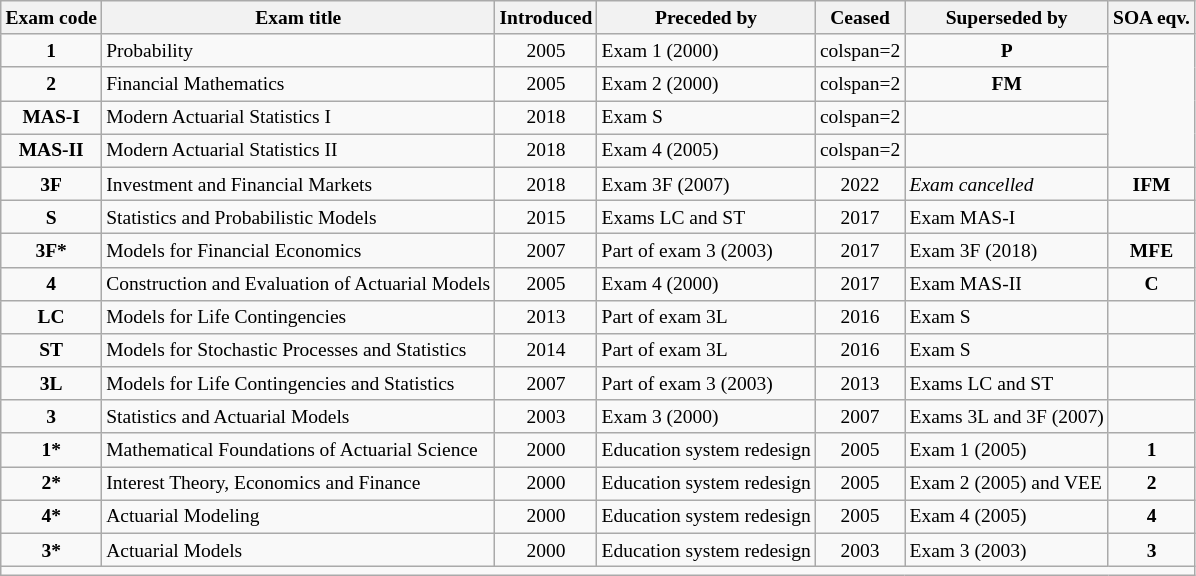<table class=wikitable style="text-align:center;font-size:small">
<tr>
<th>Exam code</th>
<th>Exam title</th>
<th>Introduced</th>
<th>Preceded by</th>
<th>Ceased</th>
<th>Superseded by</th>
<th>SOA eqv.</th>
</tr>
<tr>
<td><strong>1</strong></td>
<td align=left>Probability</td>
<td>2005</td>
<td align=left>Exam 1 (2000)</td>
<td>colspan=2 </td>
<td><strong>P</strong></td>
</tr>
<tr>
<td><strong>2</strong></td>
<td align=left>Financial Mathematics</td>
<td>2005</td>
<td align=left>Exam 2 (2000)</td>
<td>colspan=2 </td>
<td><strong>FM</strong></td>
</tr>
<tr>
<td><strong>MAS-I</strong></td>
<td align=left>Modern Actuarial Statistics I</td>
<td>2018</td>
<td align=left>Exam S</td>
<td>colspan=2 </td>
<td></td>
</tr>
<tr>
<td><strong>MAS-II</strong></td>
<td align=left>Modern Actuarial Statistics II</td>
<td>2018</td>
<td align=left>Exam 4 (2005)</td>
<td>colspan=2 </td>
<td></td>
</tr>
<tr>
<td><strong>3F</strong></td>
<td align=left>Investment and Financial Markets</td>
<td>2018</td>
<td align=left>Exam 3F (2007)</td>
<td>2022</td>
<td align=left><em>Exam cancelled</em></td>
<td><strong>IFM</strong></td>
</tr>
<tr>
<td><strong>S</strong></td>
<td align=left>Statistics and Probabilistic Models</td>
<td>2015</td>
<td align=left>Exams LC and ST</td>
<td>2017</td>
<td align=left>Exam MAS-I</td>
<td></td>
</tr>
<tr>
<td><strong>3F*</strong></td>
<td align=left>Models for Financial Economics</td>
<td>2007</td>
<td align=left>Part of exam 3 (2003)</td>
<td>2017</td>
<td align=left>Exam 3F (2018)</td>
<td><strong>MFE</strong></td>
</tr>
<tr>
<td><strong>4</strong></td>
<td align=left>Construction and Evaluation of Actuarial Models</td>
<td>2005</td>
<td align=left>Exam 4 (2000)</td>
<td>2017</td>
<td align=left>Exam MAS-II</td>
<td><strong>C</strong></td>
</tr>
<tr>
<td><strong>LC</strong></td>
<td align=left>Models for Life Contingencies</td>
<td>2013</td>
<td align=left>Part of exam 3L</td>
<td>2016</td>
<td align=left>Exam S</td>
<td></td>
</tr>
<tr>
<td><strong>ST</strong></td>
<td align=left>Models for Stochastic Processes and Statistics</td>
<td>2014</td>
<td align=left>Part of exam 3L</td>
<td>2016</td>
<td align=left>Exam S</td>
<td></td>
</tr>
<tr>
<td><strong>3L</strong></td>
<td align=left>Models for Life Contingencies and Statistics</td>
<td>2007</td>
<td align=left>Part of exam 3 (2003)</td>
<td>2013</td>
<td align=left>Exams LC and ST</td>
<td></td>
</tr>
<tr>
<td><strong>3</strong></td>
<td align=left>Statistics and Actuarial Models</td>
<td>2003</td>
<td align=left>Exam 3 (2000)</td>
<td>2007</td>
<td align=left>Exams 3L and 3F (2007)</td>
<td></td>
</tr>
<tr>
<td><strong>1*</strong></td>
<td align=left>Mathematical Foundations of Actuarial Science</td>
<td>2000</td>
<td align=left>Education system redesign</td>
<td>2005</td>
<td align=left>Exam 1 (2005)</td>
<td><strong>1</strong></td>
</tr>
<tr>
<td><strong>2*</strong></td>
<td align=left>Interest Theory, Economics and Finance</td>
<td>2000</td>
<td align=left>Education system redesign</td>
<td>2005</td>
<td align=left>Exam 2 (2005) and VEE</td>
<td><strong>2</strong></td>
</tr>
<tr>
<td><strong>4*</strong></td>
<td align=left>Actuarial Modeling</td>
<td>2000</td>
<td align=left>Education system redesign</td>
<td>2005</td>
<td align=left>Exam 4 (2005)</td>
<td><strong>4</strong></td>
</tr>
<tr>
<td><strong>3*</strong></td>
<td align=left>Actuarial Models</td>
<td>2000</td>
<td align=left>Education system redesign</td>
<td>2003</td>
<td align=left>Exam 3 (2003)</td>
<td><strong>3</strong></td>
</tr>
<tr>
<td colspan=7 align=left></td>
</tr>
</table>
